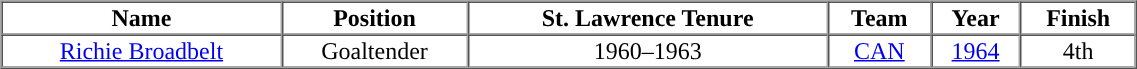<table cellpadding="1" border="1" cellspacing="0" width="60%">
<tr>
<th>Name</th>
<th>Position</th>
<th>St. Lawrence Tenure</th>
<th>Team</th>
<th>Year</th>
<th>Finish</th>
</tr>
<tr align="center">
<td><a href='#'>Richie Broadbelt</a></td>
<td>Goaltender</td>
<td>1960–1963</td>
<td> <a href='#'>CAN</a></td>
<td><a href='#'>1964</a></td>
<td>4th</td>
</tr>
</table>
